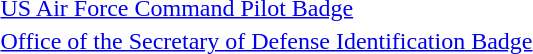<table>
<tr>
<td></td>
<td><a href='#'>US Air Force Command Pilot Badge</a></td>
</tr>
<tr>
<td></td>
<td><a href='#'>Office of the Secretary of Defense Identification Badge</a></td>
</tr>
</table>
